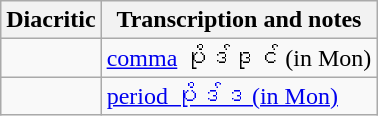<table class=wikitable>
<tr>
<th>Diacritic</th>
<th>Transcription and notes</th>
</tr>
<tr>
<td></td>
<td><a href='#'>comma</a> ပိုဒ်ဒုင် (in Mon)</td>
</tr>
<tr>
<td></td>
<td><a href='#'>period ပိုဒ်ဒ (in Mon)</a></td>
</tr>
</table>
